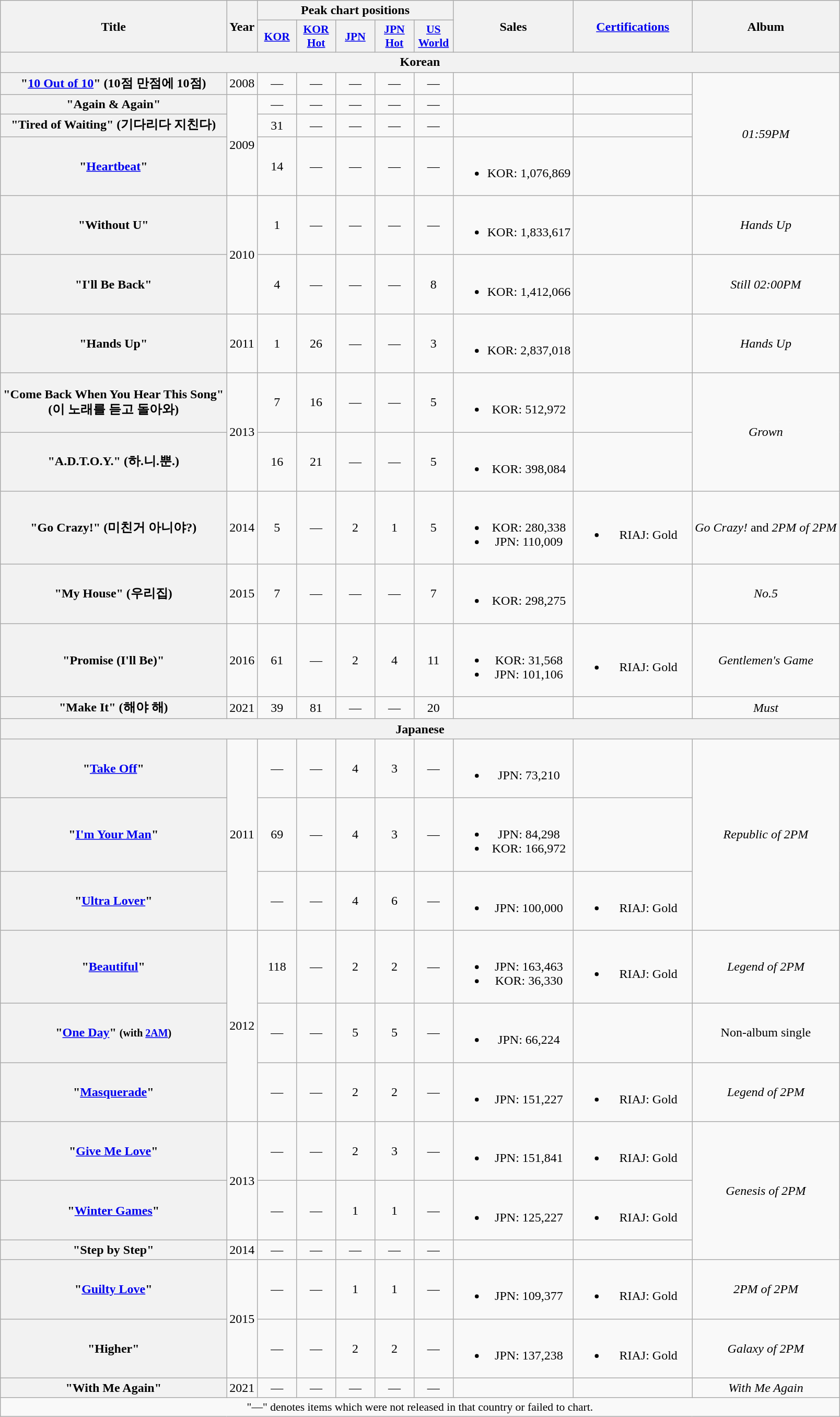<table class="wikitable plainrowheaders" style="text-align:center">
<tr>
<th scope="col" rowspan="2">Title</th>
<th scope="col" rowspan="2">Year</th>
<th scope="col" colspan="5">Peak chart positions</th>
<th scope="col" rowspan="2">Sales</th>
<th scope="col" rowspan="2" style="width:9em;"><a href='#'>Certifications</a><br></th>
<th scope="col" rowspan="2">Album</th>
</tr>
<tr>
<th scope="col" style="width:3em;font-size:90%;"><a href='#'>KOR</a><br></th>
<th scope="col" style="width:3em;font-size:90%;"><a href='#'>KOR<br>Hot</a><br></th>
<th scope="col" style="width:3em;font-size:90%;"><a href='#'>JPN</a><br></th>
<th scope="col" style="width:3em;font-size:90%;"><a href='#'>JPN<br>Hot</a><br></th>
<th scope="col" style="width:3em;font-size:90%;"><a href='#'>US<br>World</a><br></th>
</tr>
<tr>
<th colspan="10">Korean</th>
</tr>
<tr>
<th scope="row">"<a href='#'>10 Out of 10</a>" (10점 만점에 10점)</th>
<td>2008</td>
<td>—</td>
<td>—</td>
<td>—</td>
<td>—</td>
<td>—</td>
<td></td>
<td></td>
<td rowspan="4"><em>01:59PM</em></td>
</tr>
<tr>
<th scope="row">"Again & Again"</th>
<td rowspan="3">2009</td>
<td>—</td>
<td>—</td>
<td>—</td>
<td>—</td>
<td>—</td>
<td></td>
<td></td>
</tr>
<tr>
<th scope="row">"Tired of Waiting" (기다리다 지친다)</th>
<td>31</td>
<td>—</td>
<td>—</td>
<td>—</td>
<td>—</td>
<td></td>
<td></td>
</tr>
<tr>
<th scope="row">"<a href='#'>Heartbeat</a>"</th>
<td>14</td>
<td>—</td>
<td>—</td>
<td>—</td>
<td>—</td>
<td><br><ul><li>KOR: 1,076,869</li></ul></td>
<td></td>
</tr>
<tr>
<th scope="row">"Without U"</th>
<td rowspan="2">2010</td>
<td>1</td>
<td>—</td>
<td>—</td>
<td>—</td>
<td>—</td>
<td><br><ul><li>KOR: 1,833,617</li></ul></td>
<td></td>
<td><em>Hands Up</em></td>
</tr>
<tr>
<th scope="row">"I'll Be Back"</th>
<td>4</td>
<td>—</td>
<td>—</td>
<td>—</td>
<td>8</td>
<td><br><ul><li>KOR: 1,412,066</li></ul></td>
<td></td>
<td><em>Still 02:00PM</em></td>
</tr>
<tr>
<th scope="row">"Hands Up"</th>
<td>2011</td>
<td>1</td>
<td>26</td>
<td>—</td>
<td>—</td>
<td>3</td>
<td><br><ul><li>KOR: 2,837,018</li></ul></td>
<td></td>
<td><em>Hands Up</em></td>
</tr>
<tr>
<th scope="row">"Come Back When You Hear This Song"<br>(이 노래를 듣고 돌아와)</th>
<td rowspan="2">2013</td>
<td>7</td>
<td>16</td>
<td>—</td>
<td>—</td>
<td>5</td>
<td><br><ul><li>KOR: 512,972</li></ul></td>
<td></td>
<td rowspan="2"><em>Grown</em></td>
</tr>
<tr>
<th scope="row">"A.D.T.O.Y." (하.니.뿐.)</th>
<td>16</td>
<td>21</td>
<td>—</td>
<td>—</td>
<td>5</td>
<td><br><ul><li>KOR: 398,084</li></ul></td>
<td></td>
</tr>
<tr>
<th scope="row">"Go Crazy!" (미친거 아니야?)</th>
<td>2014</td>
<td>5</td>
<td>—</td>
<td>2</td>
<td>1</td>
<td>5</td>
<td><br><ul><li>KOR: 280,338</li><li>JPN: 110,009 </li></ul></td>
<td><br><ul><li>RIAJ: Gold</li></ul></td>
<td><em>Go Crazy!</em> and <em>2PM of 2PM</em></td>
</tr>
<tr>
<th scope="row">"My House" (우리집)</th>
<td>2015</td>
<td>7</td>
<td>—</td>
<td>—</td>
<td>—</td>
<td>7</td>
<td><br><ul><li>KOR: 298,275</li></ul></td>
<td></td>
<td><em>No.5</em></td>
</tr>
<tr>
<th scope="row">"Promise (I'll Be)"</th>
<td>2016</td>
<td>61</td>
<td>—</td>
<td>2</td>
<td>4</td>
<td>11</td>
<td><br><ul><li>KOR: 31,568</li><li>JPN: 101,106 </li></ul></td>
<td><br><ul><li>RIAJ: Gold</li></ul></td>
<td><em>Gentlemen's Game</em></td>
</tr>
<tr>
<th scope="row">"Make It" (해야 해)</th>
<td>2021</td>
<td>39</td>
<td>81</td>
<td>—</td>
<td>—</td>
<td>20</td>
<td></td>
<td></td>
<td><em>Must</em></td>
</tr>
<tr>
<th colspan="10">Japanese</th>
</tr>
<tr>
<th scope="row">"<a href='#'>Take Off</a>"</th>
<td rowspan="3">2011</td>
<td>—</td>
<td>—</td>
<td>4</td>
<td>3</td>
<td>—</td>
<td><br><ul><li>JPN: 73,210</li></ul></td>
<td></td>
<td rowspan="3"><em>Republic of 2PM</em></td>
</tr>
<tr>
<th scope="row">"<a href='#'>I'm Your Man</a>"</th>
<td>69</td>
<td>—</td>
<td>4</td>
<td>3</td>
<td>—</td>
<td><br><ul><li>JPN: 84,298</li><li>KOR: 166,972</li></ul></td>
<td></td>
</tr>
<tr>
<th scope="row">"<a href='#'>Ultra Lover</a>"</th>
<td>—</td>
<td>—</td>
<td>4</td>
<td>6</td>
<td>—</td>
<td><br><ul><li>JPN: 100,000</li></ul></td>
<td><br><ul><li>RIAJ: Gold</li></ul></td>
</tr>
<tr>
<th scope="row">"<a href='#'>Beautiful</a>"</th>
<td rowspan="3">2012</td>
<td>118</td>
<td>—</td>
<td>2</td>
<td>2</td>
<td>—</td>
<td><br><ul><li>JPN: 163,463</li><li>KOR: 36,330</li></ul></td>
<td><br><ul><li>RIAJ: Gold</li></ul></td>
<td><em>Legend of 2PM</em></td>
</tr>
<tr>
<th scope="row">"<a href='#'>One Day</a>" <small>(with <a href='#'>2AM</a>)</small></th>
<td>—</td>
<td>—</td>
<td>5</td>
<td>5</td>
<td>—</td>
<td><br><ul><li>JPN: 66,224</li></ul></td>
<td></td>
<td>Non-album single</td>
</tr>
<tr>
<th scope="row">"<a href='#'>Masquerade</a>"</th>
<td>—</td>
<td>—</td>
<td>2</td>
<td>2</td>
<td>—</td>
<td><br><ul><li>JPN: 151,227</li></ul></td>
<td><br><ul><li>RIAJ: Gold</li></ul></td>
<td><em>Legend of 2PM</em></td>
</tr>
<tr>
<th scope="row">"<a href='#'>Give Me Love</a>"</th>
<td rowspan="2">2013</td>
<td>—</td>
<td>—</td>
<td>2</td>
<td>3</td>
<td>—</td>
<td><br><ul><li>JPN: 151,841</li></ul></td>
<td><br><ul><li>RIAJ: Gold</li></ul></td>
<td rowspan="3"><em>Genesis of 2PM</em></td>
</tr>
<tr>
<th scope="row">"<a href='#'>Winter Games</a>"</th>
<td>—</td>
<td>—</td>
<td>1</td>
<td>1</td>
<td>—</td>
<td><br><ul><li>JPN: 125,227</li></ul></td>
<td><br><ul><li>RIAJ: Gold</li></ul></td>
</tr>
<tr>
<th scope="row">"Step by Step"</th>
<td>2014</td>
<td>—</td>
<td>—</td>
<td>—</td>
<td>—</td>
<td>—</td>
<td></td>
<td></td>
</tr>
<tr>
<th scope="row">"<a href='#'>Guilty Love</a>"</th>
<td rowspan="2">2015</td>
<td>—</td>
<td>—</td>
<td>1</td>
<td>1</td>
<td>—</td>
<td><br><ul><li>JPN: 109,377</li></ul></td>
<td><br><ul><li>RIAJ: Gold</li></ul></td>
<td><em>2PM of 2PM</em></td>
</tr>
<tr>
<th scope="row">"Higher"</th>
<td>—</td>
<td>—</td>
<td>2</td>
<td>2</td>
<td>—</td>
<td><br><ul><li>JPN: 137,238</li></ul></td>
<td><br><ul><li>RIAJ: Gold</li></ul></td>
<td><em>Galaxy of 2PM</em></td>
</tr>
<tr>
<th scope="row">"With Me Again"</th>
<td>2021</td>
<td>—</td>
<td>—</td>
<td>—</td>
<td>—</td>
<td>—</td>
<td></td>
<td></td>
<td><em>With Me Again</em></td>
</tr>
<tr>
<td colspan="10" style="font-size:90%;">"—" denotes items which were not released in that country or failed to chart.</td>
</tr>
</table>
